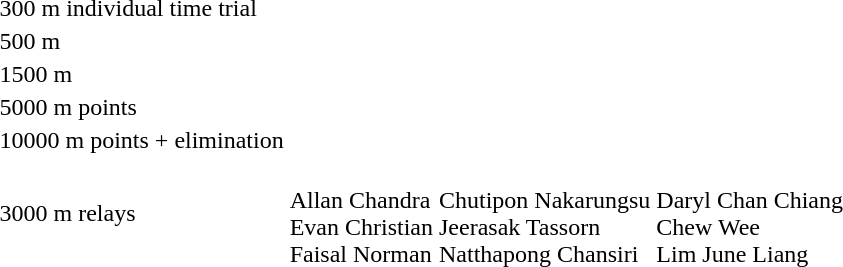<table>
<tr>
<td>300 m individual time trial</td>
<td></td>
<td></td>
<td></td>
</tr>
<tr>
<td>500 m</td>
<td></td>
<td></td>
<td nowrap=true></td>
</tr>
<tr>
<td>1500 m</td>
<td></td>
<td nowrap=true></td>
<td></td>
</tr>
<tr>
<td>5000 m points</td>
<td nowrap=true></td>
<td></td>
<td></td>
</tr>
<tr>
<td>10000 m points + elimination</td>
<td></td>
<td></td>
<td></td>
</tr>
<tr>
<td>3000 m relays</td>
<td><br>Allan Chandra<br>Evan Christian<br>Faisal Norman</td>
<td><br>Chutipon Nakarungsu<br>Jeerasak Tassorn<br>Natthapong Chansiri</td>
<td><br>Daryl Chan Chiang<br>Chew Wee<br>Lim June Liang</td>
</tr>
</table>
